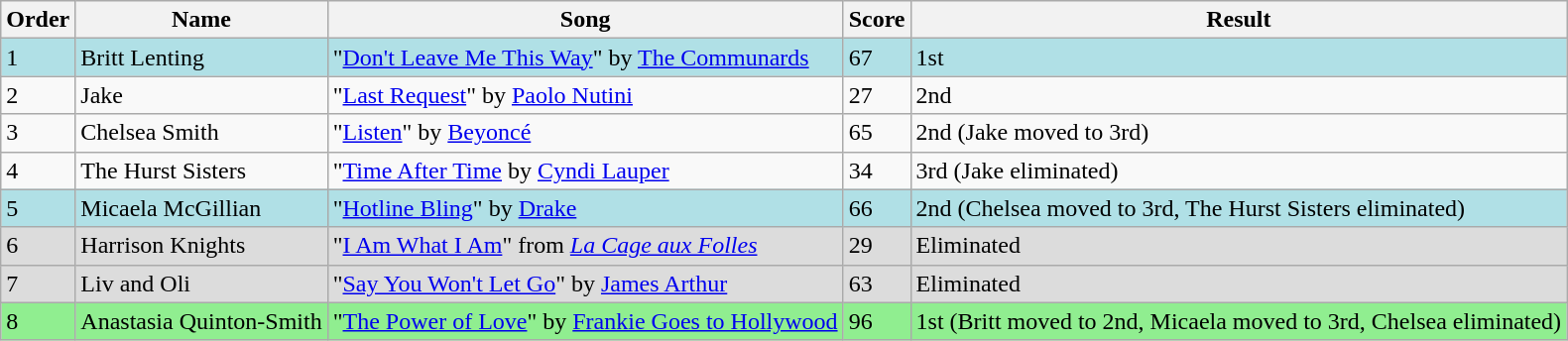<table class="wikitable sortable collapsed">
<tr style="text-align:Center; background:#cc;">
<th>Order</th>
<th>Name</th>
<th>Song</th>
<th>Score</th>
<th>Result</th>
</tr>
<tr style="background:#b0e0e6;">
<td>1</td>
<td>Britt Lenting</td>
<td>"<a href='#'>Don't Leave Me This Way</a>" by <a href='#'>The Communards</a></td>
<td>67</td>
<td>1st</td>
</tr>
<tr>
<td>2</td>
<td>Jake</td>
<td>"<a href='#'>Last Request</a>" by <a href='#'>Paolo Nutini</a></td>
<td>27</td>
<td>2nd</td>
</tr>
<tr>
<td>3</td>
<td>Chelsea Smith</td>
<td>"<a href='#'>Listen</a>" by <a href='#'>Beyoncé</a></td>
<td>65</td>
<td>2nd (Jake moved to 3rd)</td>
</tr>
<tr>
<td>4</td>
<td>The Hurst Sisters</td>
<td>"<a href='#'>Time After Time</a> by <a href='#'>Cyndi Lauper</a></td>
<td>34</td>
<td>3rd (Jake eliminated)</td>
</tr>
<tr style="background:#b0e0e6;">
<td>5</td>
<td>Micaela McGillian</td>
<td>"<a href='#'>Hotline Bling</a>" by <a href='#'>Drake</a></td>
<td>66</td>
<td>2nd (Chelsea moved to 3rd, The Hurst Sisters eliminated)</td>
</tr>
<tr style="background:#DCDCDC">
<td>6</td>
<td>Harrison Knights</td>
<td>"<a href='#'>I Am What I Am</a>" from <em><a href='#'>La Cage aux Folles</a></em></td>
<td>29</td>
<td>Eliminated</td>
</tr>
<tr style="background:#DCDCDC">
<td>7</td>
<td>Liv and Oli</td>
<td>"<a href='#'>Say You Won't Let Go</a>" by <a href='#'>James Arthur</a></td>
<td>63</td>
<td>Eliminated</td>
</tr>
<tr style="background:lightgreen;">
<td>8</td>
<td>Anastasia Quinton-Smith</td>
<td>"<a href='#'>The Power of Love</a>" by <a href='#'>Frankie Goes to Hollywood</a></td>
<td>96</td>
<td>1st (Britt moved to 2nd, Micaela moved to 3rd, Chelsea eliminated)</td>
</tr>
</table>
